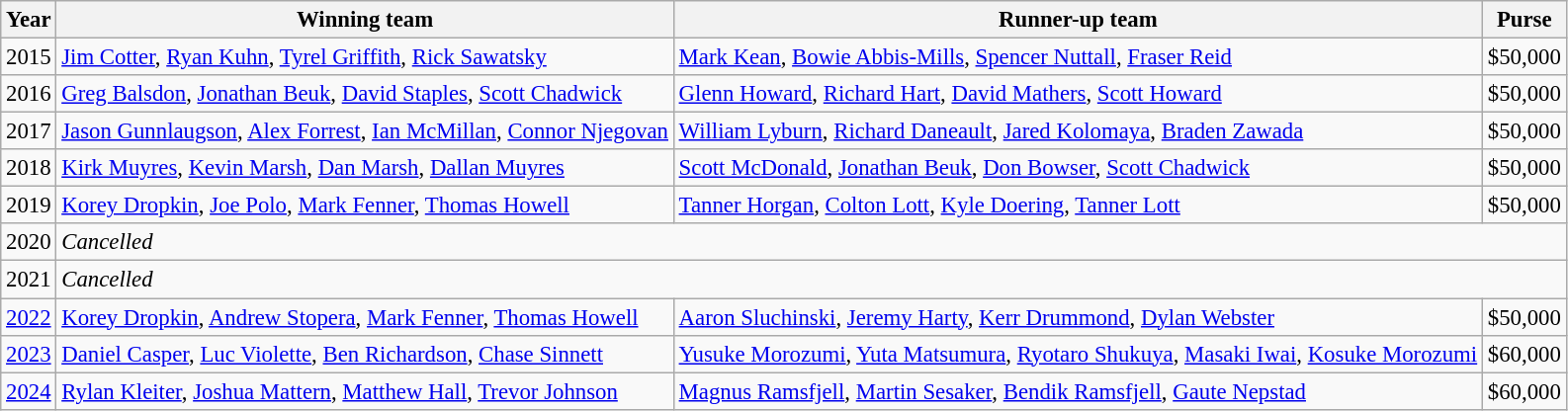<table class="wikitable" style="font-size:95%;">
<tr>
<th scope="col">Year</th>
<th scope="col">Winning team</th>
<th scope="col">Runner-up team</th>
<th scope="col">Purse</th>
</tr>
<tr>
<td>2015</td>
<td> <a href='#'>Jim Cotter</a>, <a href='#'>Ryan Kuhn</a>, <a href='#'>Tyrel Griffith</a>, <a href='#'>Rick Sawatsky</a></td>
<td> <a href='#'>Mark Kean</a>, <a href='#'>Bowie Abbis-Mills</a>, <a href='#'>Spencer Nuttall</a>, <a href='#'>Fraser Reid</a></td>
<td>$50,000</td>
</tr>
<tr>
<td>2016</td>
<td> <a href='#'>Greg Balsdon</a>, <a href='#'>Jonathan Beuk</a>, <a href='#'>David Staples</a>, <a href='#'>Scott Chadwick</a></td>
<td> <a href='#'>Glenn Howard</a>, <a href='#'>Richard Hart</a>, <a href='#'>David Mathers</a>, <a href='#'>Scott Howard</a></td>
<td>$50,000</td>
</tr>
<tr>
<td>2017</td>
<td> <a href='#'>Jason Gunnlaugson</a>, <a href='#'>Alex Forrest</a>, <a href='#'>Ian McMillan</a>, <a href='#'>Connor Njegovan</a></td>
<td> <a href='#'>William Lyburn</a>, <a href='#'>Richard Daneault</a>, <a href='#'>Jared Kolomaya</a>, <a href='#'>Braden Zawada</a></td>
<td>$50,000</td>
</tr>
<tr>
<td>2018</td>
<td> <a href='#'>Kirk Muyres</a>, <a href='#'>Kevin Marsh</a>, <a href='#'>Dan Marsh</a>, <a href='#'>Dallan Muyres</a></td>
<td> <a href='#'>Scott McDonald</a>, <a href='#'>Jonathan Beuk</a>, <a href='#'>Don Bowser</a>, <a href='#'>Scott Chadwick</a></td>
<td>$50,000</td>
</tr>
<tr>
<td>2019</td>
<td> <a href='#'>Korey Dropkin</a>, <a href='#'>Joe Polo</a>, <a href='#'>Mark Fenner</a>, <a href='#'>Thomas Howell</a></td>
<td> <a href='#'>Tanner Horgan</a>, <a href='#'>Colton Lott</a>, <a href='#'>Kyle Doering</a>, <a href='#'>Tanner Lott</a></td>
<td>$50,000</td>
</tr>
<tr>
<td>2020</td>
<td colspan="4"><em>Cancelled</em></td>
</tr>
<tr>
<td>2021</td>
<td colspan="4"><em>Cancelled</em></td>
</tr>
<tr>
<td><a href='#'>2022</a></td>
<td> <a href='#'>Korey Dropkin</a>, <a href='#'>Andrew Stopera</a>, <a href='#'>Mark Fenner</a>, <a href='#'>Thomas Howell</a></td>
<td> <a href='#'>Aaron Sluchinski</a>, <a href='#'>Jeremy Harty</a>, <a href='#'>Kerr Drummond</a>, <a href='#'>Dylan Webster</a></td>
<td>$50,000</td>
</tr>
<tr>
<td><a href='#'>2023</a></td>
<td> <a href='#'>Daniel Casper</a>, <a href='#'>Luc Violette</a>, <a href='#'>Ben Richardson</a>, <a href='#'>Chase Sinnett</a></td>
<td> <a href='#'>Yusuke Morozumi</a>, <a href='#'>Yuta Matsumura</a>, <a href='#'>Ryotaro Shukuya</a>, <a href='#'>Masaki Iwai</a>, <a href='#'>Kosuke Morozumi</a></td>
<td>$60,000</td>
</tr>
<tr>
<td><a href='#'>2024</a></td>
<td> <a href='#'>Rylan Kleiter</a>, <a href='#'>Joshua Mattern</a>, <a href='#'>Matthew Hall</a>, <a href='#'>Trevor Johnson</a></td>
<td> <a href='#'>Magnus Ramsfjell</a>, <a href='#'>Martin Sesaker</a>, <a href='#'>Bendik Ramsfjell</a>, <a href='#'>Gaute Nepstad</a></td>
<td>$60,000</td>
</tr>
</table>
